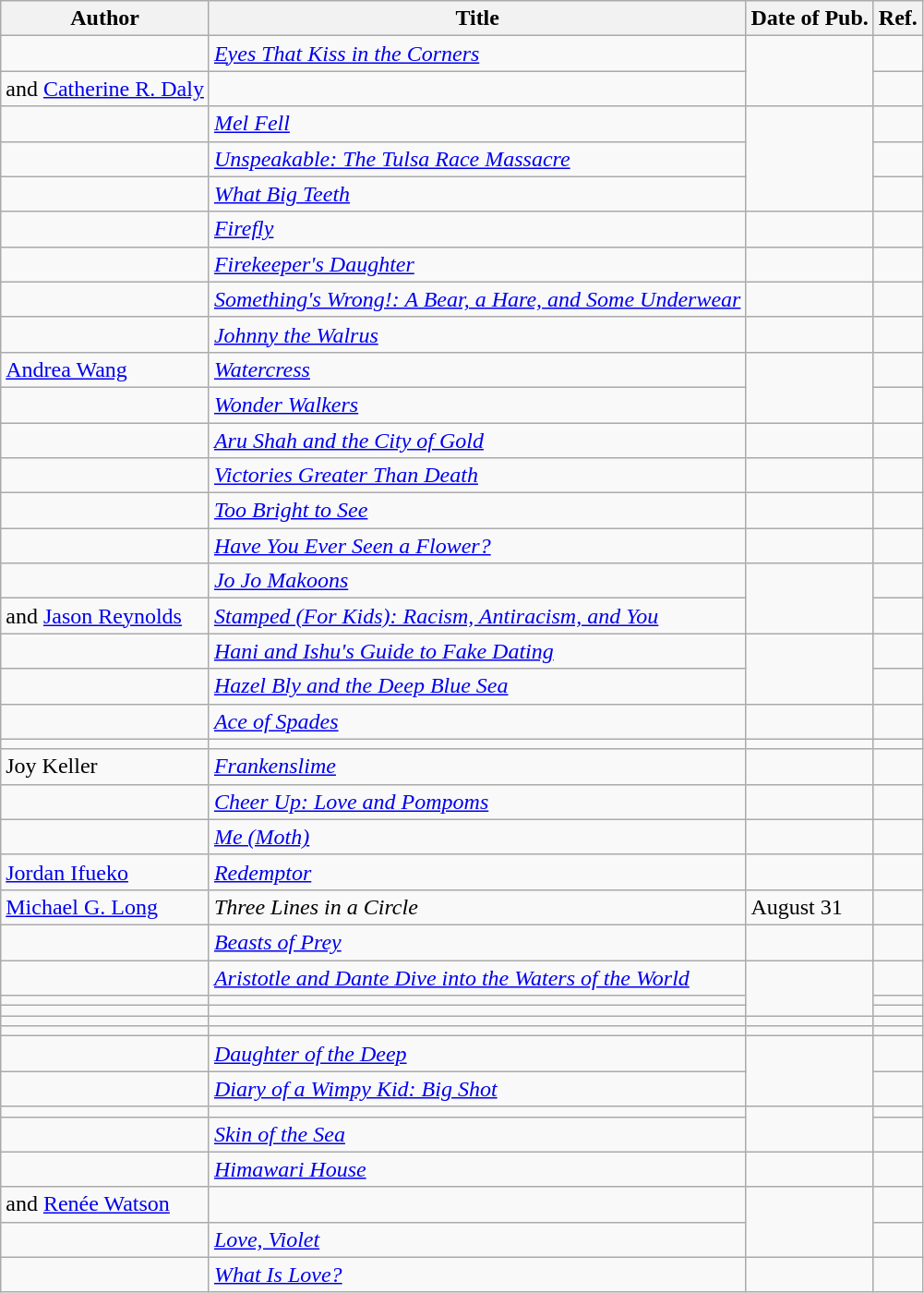<table class="wikitable sortable">
<tr>
<th>Author</th>
<th>Title</th>
<th>Date of Pub.</th>
<th>Ref.</th>
</tr>
<tr>
<td></td>
<td><em><a href='#'>Eyes That Kiss in the Corners</a></em></td>
<td rowspan="2"></td>
<td></td>
</tr>
<tr>
<td> and <a href='#'>Catherine R. Daly</a></td>
<td><em></em></td>
<td></td>
</tr>
<tr>
<td></td>
<td><em><a href='#'>Mel Fell</a></em></td>
<td rowspan="3"></td>
<td></td>
</tr>
<tr>
<td></td>
<td><em><a href='#'>Unspeakable: The Tulsa Race Massacre</a></em></td>
<td></td>
</tr>
<tr>
<td></td>
<td><em><a href='#'>What Big Teeth</a></em></td>
<td></td>
</tr>
<tr>
<td></td>
<td><em><a href='#'>Firefly</a></em></td>
<td></td>
<td></td>
</tr>
<tr>
<td></td>
<td><em><a href='#'>Firekeeper's Daughter</a></em></td>
<td></td>
<td></td>
</tr>
<tr>
<td></td>
<td><em><a href='#'>Something's Wrong!: A Bear, a Hare, and Some Underwear</a></em></td>
<td></td>
<td></td>
</tr>
<tr>
<td></td>
<td><em><a href='#'>Johnny the Walrus</a></em></td>
<td></td>
<td></td>
</tr>
<tr>
<td><a href='#'>Andrea Wang</a></td>
<td><a href='#'><em>Watercress</em></a></td>
<td rowspan="2"></td>
<td></td>
</tr>
<tr>
<td></td>
<td><em><a href='#'>Wonder Walkers</a></em></td>
<td></td>
</tr>
<tr>
<td></td>
<td><em><a href='#'>Aru Shah and the City of Gold</a></em></td>
<td></td>
<td></td>
</tr>
<tr>
<td></td>
<td><em><a href='#'>Victories Greater Than Death</a></em></td>
<td></td>
<td></td>
</tr>
<tr>
<td></td>
<td><em><a href='#'>Too Bright to See</a></em></td>
<td></td>
<td></td>
</tr>
<tr>
<td></td>
<td><em><a href='#'>Have You Ever Seen a Flower?</a></em></td>
<td></td>
<td></td>
</tr>
<tr>
<td></td>
<td><em><a href='#'>Jo Jo Makoons</a></em></td>
<td rowspan="2"></td>
<td></td>
</tr>
<tr>
<td> and <a href='#'>Jason Reynolds</a></td>
<td><em><a href='#'>Stamped (For Kids): Racism, Antiracism, and You</a></em></td>
<td></td>
</tr>
<tr>
<td></td>
<td><em><a href='#'>Hani and Ishu's Guide to Fake Dating</a></em></td>
<td rowspan="2"></td>
<td></td>
</tr>
<tr>
<td></td>
<td><em><a href='#'>Hazel Bly and the Deep Blue Sea</a></em></td>
<td></td>
</tr>
<tr>
<td></td>
<td><em><a href='#'>Ace of Spades</a></em></td>
<td></td>
<td></td>
</tr>
<tr>
<td></td>
<td><em></em></td>
<td></td>
<td></td>
</tr>
<tr>
<td>Joy Keller</td>
<td><em><a href='#'>Frankenslime</a></em></td>
<td></td>
<td></td>
</tr>
<tr>
<td></td>
<td><em><a href='#'>Cheer Up: Love and Pompoms</a></em></td>
<td></td>
<td></td>
</tr>
<tr>
<td></td>
<td><em><a href='#'>Me (Moth)</a></em></td>
<td></td>
<td></td>
</tr>
<tr>
<td><a href='#'>Jordan Ifueko</a></td>
<td><em><a href='#'>Redemptor</a></em></td>
<td></td>
<td></td>
</tr>
<tr>
<td><a href='#'>Michael G. Long</a></td>
<td><em>Three Lines in a Circle</em></td>
<td>August 31</td>
<td></td>
</tr>
<tr>
<td></td>
<td><em><a href='#'>Beasts of Prey</a></em></td>
<td></td>
<td></td>
</tr>
<tr>
<td></td>
<td><em><a href='#'>Aristotle and Dante Dive into the Waters of the World</a></em></td>
<td rowspan="3"></td>
<td></td>
</tr>
<tr>
<td></td>
<td><em></em></td>
<td></td>
</tr>
<tr>
<td></td>
<td><em></em></td>
<td></td>
</tr>
<tr>
<td></td>
<td><em></em></td>
<td></td>
<td></td>
</tr>
<tr>
<td></td>
<td><em></em></td>
<td></td>
<td></td>
</tr>
<tr>
<td></td>
<td><em><a href='#'>Daughter of the Deep</a></em></td>
<td rowspan="2"></td>
<td></td>
</tr>
<tr>
<td></td>
<td><em><a href='#'>Diary of a Wimpy Kid: Big Shot</a></em></td>
<td></td>
</tr>
<tr>
<td></td>
<td><em></em></td>
<td rowspan="2"></td>
<td></td>
</tr>
<tr>
<td></td>
<td><em><a href='#'>Skin of the Sea</a></em></td>
<td></td>
</tr>
<tr>
<td></td>
<td><em><a href='#'>Himawari House</a></em></td>
<td></td>
<td></td>
</tr>
<tr>
<td> and <a href='#'>Renée Watson</a></td>
<td><em></em></td>
<td rowspan="2"></td>
<td></td>
</tr>
<tr>
<td></td>
<td><em><a href='#'>Love, Violet</a></em></td>
<td></td>
</tr>
<tr>
<td></td>
<td><a href='#'><em>What Is Love?</em></a></td>
<td></td>
<td></td>
</tr>
</table>
